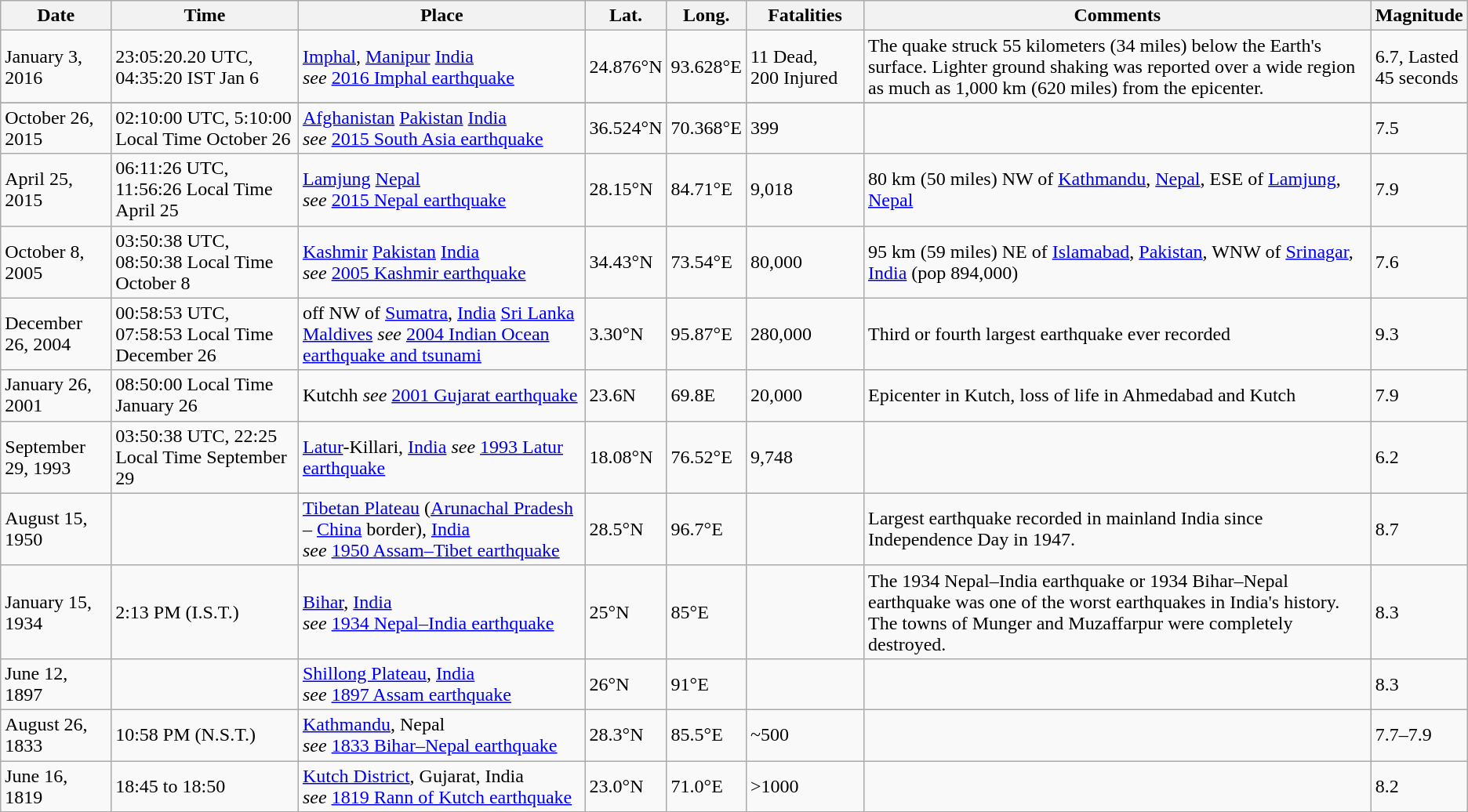<table class="wikitable">
<tr>
<th>Date</th>
<th>Time</th>
<th>Place</th>
<th>Lat.</th>
<th>Long.</th>
<th>Fatalities</th>
<th>Comments</th>
<th>Magnitude</th>
</tr>
<tr>
<td>January 3, 2016</td>
<td>23:05:20.20 UTC, 04:35:20 IST Jan 6</td>
<td><a href='#'>Imphal</a>, <a href='#'>Manipur</a> <a href='#'>India</a> <br><em>see</em> <a href='#'>2016 Imphal earthquake</a></td>
<td>24.876°N</td>
<td>93.628°E</td>
<td>11 Dead, 200 Injured</td>
<td>The quake struck 55 kilometers (34 miles) below the Earth's surface. Lighter ground shaking was reported over a wide region as much as 1,000 km (620 miles) from the epicenter.</td>
<td>6.7, Lasted<br>45 seconds</td>
</tr>
<tr>
</tr>
<tr>
<td>October 26, 2015</td>
<td>02:10:00 UTC, 5:10:00 Local Time October 26</td>
<td><a href='#'>Afghanistan</a> <a href='#'>Pakistan</a> <a href='#'>India</a> <br><em>see</em> <a href='#'>2015 South Asia earthquake</a></td>
<td>36.524°N</td>
<td>70.368°E</td>
<td>399</td>
<td> </td>
<td>7.5</td>
</tr>
<tr>
<td>April 25, 2015</td>
<td>06:11:26 UTC, 11:56:26 Local Time April 25</td>
<td><a href='#'>Lamjung</a> <a href='#'>Nepal</a> <br><em>see</em> <a href='#'>2015 Nepal earthquake</a></td>
<td>28.15°N</td>
<td>84.71°E</td>
<td>9,018</td>
<td>80 km (50 miles) NW of <a href='#'>Kathmandu</a>, <a href='#'>Nepal</a>,  ESE of <a href='#'>Lamjung</a>, <a href='#'>Nepal</a></td>
<td>7.9</td>
</tr>
<tr>
<td>October 8, 2005</td>
<td>03:50:38 UTC, 08:50:38 Local Time October 8</td>
<td><a href='#'>Kashmir</a> <a href='#'>Pakistan</a> <a href='#'>India</a> <br><em>see</em> <a href='#'>2005 Kashmir earthquake</a></td>
<td>34.43°N</td>
<td>73.54°E</td>
<td>80,000</td>
<td>95 km (59 miles) NE of <a href='#'>Islamabad</a>, <a href='#'>Pakistan</a>,  WNW of <a href='#'>Srinagar</a>, <a href='#'>India</a> (pop 894,000)</td>
<td>7.6</td>
</tr>
<tr>
<td>December 26, 2004</td>
<td>00:58:53 UTC, 07:58:53 Local Time December 26</td>
<td>off NW of <a href='#'>Sumatra</a>, <a href='#'>India</a> <a href='#'>Sri Lanka</a> <a href='#'>Maldives</a> <em>see</em> <a href='#'>2004 Indian Ocean earthquake and tsunami</a></td>
<td>3.30°N</td>
<td>95.87°E</td>
<td>280,000</td>
<td>Third or fourth largest earthquake ever recorded</td>
<td>9.3</td>
</tr>
<tr>
<td>January 26, 2001</td>
<td>08:50:00 Local Time January 26</td>
<td>Kutchh <em>see</em> <a href='#'>2001 Gujarat earthquake</a></td>
<td>23.6N</td>
<td>69.8E</td>
<td>20,000</td>
<td>Epicenter in Kutch, loss of life in Ahmedabad and Kutch</td>
<td>7.9</td>
</tr>
<tr>
<td>September 29, 1993</td>
<td>03:50:38 UTC, 22:25 Local Time September 29</td>
<td><a href='#'>Latur</a>-Killari, <a href='#'>India</a> <em>see</em> <a href='#'>1993 Latur earthquake</a></td>
<td>18.08°N</td>
<td>76.52°E</td>
<td>9,748</td>
<td> </td>
<td>6.2</td>
</tr>
<tr>
<td>August 15, 1950</td>
<td></td>
<td><a href='#'>Tibetan Plateau</a> (<a href='#'>Arunachal Pradesh</a> – <a href='#'>China</a> border), <a href='#'>India</a> <br> <em>see</em> <a href='#'>1950 Assam–Tibet earthquake</a></td>
<td>28.5°N</td>
<td>96.7°E</td>
<td> </td>
<td>Largest earthquake recorded in mainland India since Independence Day in 1947.</td>
<td>8.7</td>
</tr>
<tr>
<td>January 15, 1934</td>
<td>2:13 PM (I.S.T.)</td>
<td><a href='#'>Bihar</a>, <a href='#'>India</a> <br> <em>see</em> <a href='#'>1934 Nepal–India earthquake</a></td>
<td>25°N</td>
<td>85°E</td>
<td> </td>
<td>The 1934 Nepal–India earthquake or 1934 Bihar–Nepal earthquake was one of the worst earthquakes in India's history. The towns of Munger and Muzaffarpur were completely destroyed.</td>
<td>8.3</td>
</tr>
<tr>
<td>June 12, 1897</td>
<td></td>
<td><a href='#'>Shillong Plateau</a>, <a href='#'>India</a> <br> <em>see</em> <a href='#'>1897 Assam earthquake</a></td>
<td>26°N</td>
<td>91°E</td>
<td> </td>
<td></td>
<td>8.3</td>
</tr>
<tr>
<td>August 26, 1833</td>
<td>10:58 PM (N.S.T.)</td>
<td><a href='#'>Kathmandu</a>, Nepal<br><em>see</em> <a href='#'>1833 Bihar–Nepal earthquake</a></td>
<td>28.3°N</td>
<td>85.5°E</td>
<td>~500</td>
<td></td>
<td>7.7–7.9</td>
</tr>
<tr>
<td>June 16, 1819</td>
<td>18:45 to 18:50</td>
<td><a href='#'>Kutch District</a>, Gujarat, India<br><em>see</em> <a href='#'>1819 Rann of Kutch earthquake</a></td>
<td>23.0°N</td>
<td>71.0°E</td>
<td>>1000</td>
<td></td>
<td>8.2</td>
</tr>
</table>
